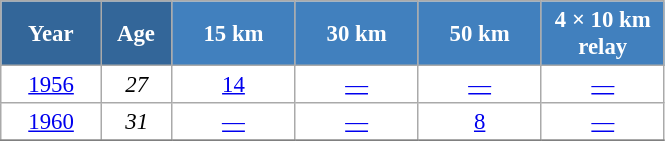<table class="wikitable" style="font-size:95%; text-align:center; border:grey solid 1px; border-collapse:collapse; background:#ffffff;">
<tr>
<th style="background-color:#369; color:white; width:60px;"> Year </th>
<th style="background-color:#369; color:white; width:40px;"> Age </th>
<th style="background-color:#4180be; color:white; width:75px;"> 15 km </th>
<th style="background-color:#4180be; color:white; width:75px;"> 30 km </th>
<th style="background-color:#4180be; color:white; width:75px;"> 50 km </th>
<th style="background-color:#4180be; color:white; width:75px;"> 4 × 10 km <br> relay </th>
</tr>
<tr>
<td><a href='#'>1956</a></td>
<td><em>27</em></td>
<td><a href='#'>14</a></td>
<td><a href='#'>—</a></td>
<td><a href='#'>—</a></td>
<td><a href='#'>—</a></td>
</tr>
<tr>
<td><a href='#'>1960</a></td>
<td><em>31</em></td>
<td><a href='#'>—</a></td>
<td><a href='#'>—</a></td>
<td><a href='#'>8</a></td>
<td><a href='#'>—</a></td>
</tr>
<tr>
</tr>
</table>
